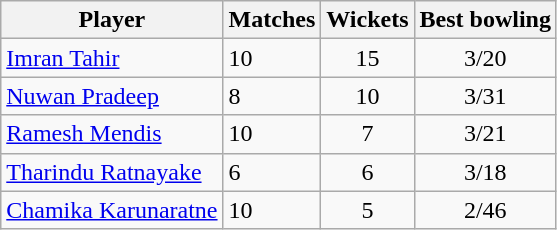<table class="wikitable"  style="text-align: center;">
<tr>
<th>Player</th>
<th>Matches</th>
<th>Wickets</th>
<th>Best bowling</th>
</tr>
<tr>
<td style="text-align:left"><a href='#'>Imran Tahir</a></td>
<td style="text-align:left">10</td>
<td>15</td>
<td>3/20</td>
</tr>
<tr>
<td style="text-align:left"><a href='#'>Nuwan Pradeep</a></td>
<td style="text-align:left">8</td>
<td>10</td>
<td>3/31</td>
</tr>
<tr>
<td style="text-align:left"><a href='#'>Ramesh Mendis</a></td>
<td style="text-align:left">10</td>
<td>7</td>
<td>3/21</td>
</tr>
<tr>
<td style="text-align:left"><a href='#'>Tharindu Ratnayake</a></td>
<td style="text-align:left">6</td>
<td>6</td>
<td>3/18</td>
</tr>
<tr>
<td style="text-align:left"><a href='#'>Chamika Karunaratne</a></td>
<td style="text-align:left">10</td>
<td>5</td>
<td>2/46</td>
</tr>
</table>
